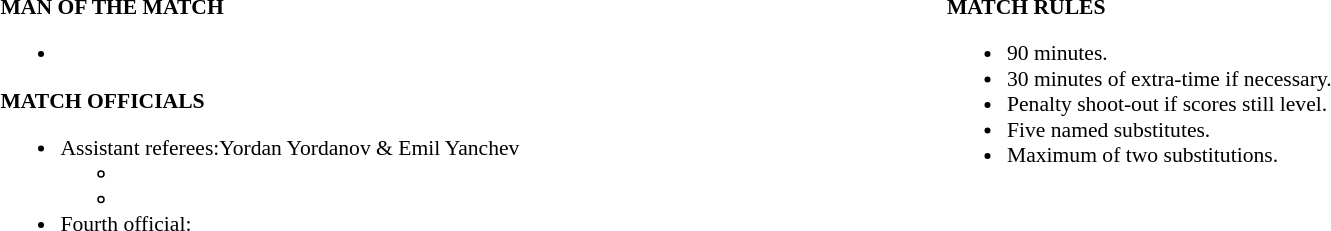<table width=100% style="font-size: 90%">
<tr>
<td width=50% valign=top><br><strong>MAN OF THE MATCH</strong><ul><li></li></ul><strong>MATCH OFFICIALS</strong><ul><li>Assistant referees:Yordan Yordanov & Emil Yanchev<ul><li></li><li></li></ul></li><li>Fourth official:</li></ul></td>
<td width=50% valign=top><br><strong>MATCH RULES</strong><ul><li>90 minutes.</li><li>30 minutes of extra-time if necessary.</li><li>Penalty shoot-out if scores still level.</li><li>Five named substitutes.</li><li>Maximum of two substitutions.</li></ul></td>
</tr>
</table>
